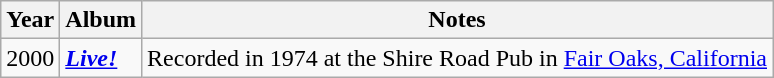<table class="wikitable">
<tr>
<th>Year</th>
<th>Album</th>
<th>Notes</th>
</tr>
<tr>
<td>2000</td>
<td><strong><em><a href='#'>Live!</a></em></strong><br></td>
<td>Recorded in 1974 at the Shire Road Pub in <a href='#'>Fair Oaks, California</a></td>
</tr>
</table>
